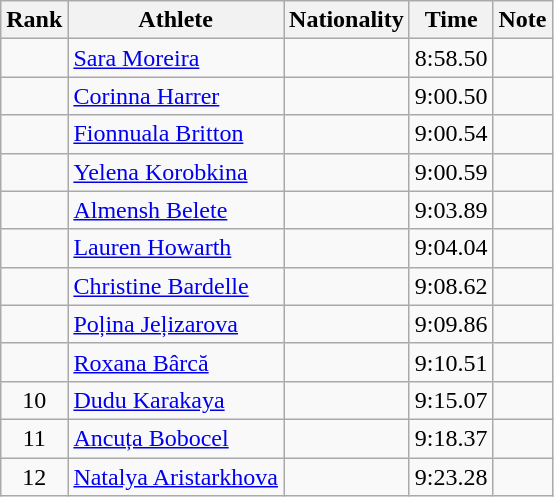<table class="wikitable sortable" style="text-align:center">
<tr>
<th>Rank</th>
<th>Athlete</th>
<th>Nationality</th>
<th>Time</th>
<th>Note</th>
</tr>
<tr>
<td></td>
<td align=left><a href='#'>Sara Moreira</a></td>
<td align=left></td>
<td>8:58.50</td>
<td></td>
</tr>
<tr>
<td></td>
<td align=left><a href='#'>Corinna Harrer</a></td>
<td align=left></td>
<td>9:00.50</td>
<td></td>
</tr>
<tr>
<td></td>
<td align=left><a href='#'>Fionnuala Britton</a></td>
<td align=left></td>
<td>9:00.54</td>
<td></td>
</tr>
<tr>
<td></td>
<td align=left><a href='#'>Yelena Korobkina</a></td>
<td align=left></td>
<td>9:00.59</td>
<td></td>
</tr>
<tr>
<td></td>
<td align=left><a href='#'>Almensh Belete</a></td>
<td align=left></td>
<td>9:03.89</td>
<td></td>
</tr>
<tr>
<td></td>
<td align=left><a href='#'>Lauren Howarth</a></td>
<td align=left></td>
<td>9:04.04</td>
<td></td>
</tr>
<tr>
<td></td>
<td align=left><a href='#'>Christine Bardelle</a></td>
<td align=left></td>
<td>9:08.62</td>
<td></td>
</tr>
<tr>
<td></td>
<td align=left><a href='#'>Poļina Jeļizarova</a></td>
<td align=left></td>
<td>9:09.86</td>
<td></td>
</tr>
<tr>
<td></td>
<td align=left><a href='#'>Roxana Bârcă</a></td>
<td align=left></td>
<td>9:10.51</td>
<td></td>
</tr>
<tr>
<td>10</td>
<td align=left><a href='#'>Dudu Karakaya</a></td>
<td align=left></td>
<td>9:15.07</td>
<td></td>
</tr>
<tr>
<td>11</td>
<td align=left><a href='#'>Ancuța Bobocel</a></td>
<td align=left></td>
<td>9:18.37</td>
<td></td>
</tr>
<tr>
<td>12</td>
<td align=left><a href='#'>Natalya Aristarkhova</a></td>
<td align=left></td>
<td>9:23.28</td>
<td></td>
</tr>
</table>
